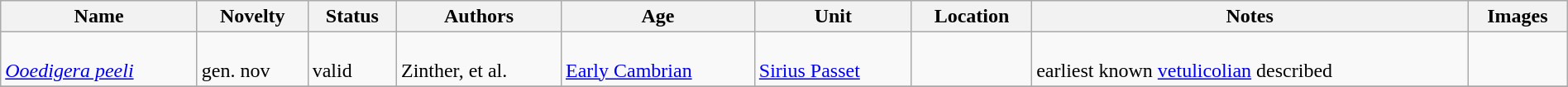<table class="wikitable sortable" align="center" width="100%">
<tr>
<th>Name</th>
<th>Novelty</th>
<th>Status</th>
<th>Authors</th>
<th>Age</th>
<th>Unit</th>
<th>Location</th>
<th>Notes</th>
<th>Images</th>
</tr>
<tr>
<td><br><em><a href='#'>Ooedigera peeli</a></em></td>
<td><br>gen. nov</td>
<td><br>valid</td>
<td><br>Zinther, et al.</td>
<td><br><a href='#'>Early Cambrian</a></td>
<td><br><a href='#'>Sirius Passet</a></td>
<td><br></td>
<td><br>earliest known <a href='#'>vetulicolian</a> described</td>
<td><br></td>
</tr>
<tr>
</tr>
</table>
